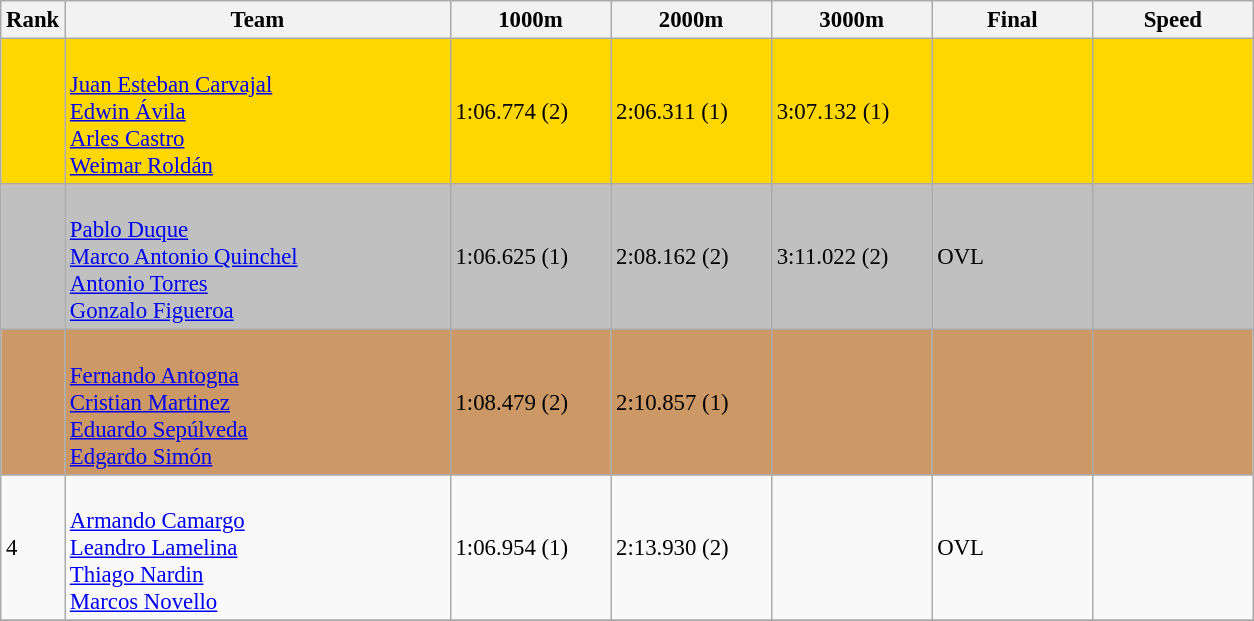<table class="wikitable" style="font-size:95%" style="text-align:center">
<tr>
<th>Rank</th>
<th width=250>Team</th>
<th width=100>1000m</th>
<th width=100>2000m</th>
<th width=100>3000m</th>
<th width=100>Final</th>
<th width=100>Speed</th>
</tr>
<tr bgcolor=gold>
<td></td>
<td align=left><br><a href='#'>Juan Esteban Carvajal</a><br><a href='#'>Edwin Ávila</a><br><a href='#'>Arles Castro</a><br><a href='#'>Weimar Roldán</a></td>
<td>1:06.774 (2)</td>
<td>2:06.311 (1)</td>
<td>3:07.132 (1)</td>
<td></td>
<td></td>
</tr>
<tr bgcolor=silver>
<td></td>
<td align=left><br><a href='#'>Pablo Duque</a><br><a href='#'>Marco Antonio Quinchel</a><br><a href='#'>Antonio Torres</a><br><a href='#'>Gonzalo Figueroa</a></td>
<td>1:06.625 (1)</td>
<td>2:08.162 (2)</td>
<td>3:11.022 (2)</td>
<td>OVL</td>
<td></td>
</tr>
<tr bgcolor=cc9966>
<td></td>
<td align=left><br><a href='#'>Fernando Antogna</a><br><a href='#'>Cristian Martinez</a><br><a href='#'>Eduardo Sepúlveda</a><br><a href='#'>Edgardo Simón</a></td>
<td>1:08.479 (2)</td>
<td>2:10.857 (1)</td>
<td></td>
<td></td>
<td></td>
</tr>
<tr>
<td>4</td>
<td align=left><br><a href='#'>Armando Camargo</a><br><a href='#'>Leandro Lamelina</a><br><a href='#'>Thiago Nardin</a><br><a href='#'>Marcos Novello</a></td>
<td>1:06.954 (1)</td>
<td>2:13.930 (2)</td>
<td></td>
<td>OVL</td>
<td></td>
</tr>
<tr>
</tr>
</table>
